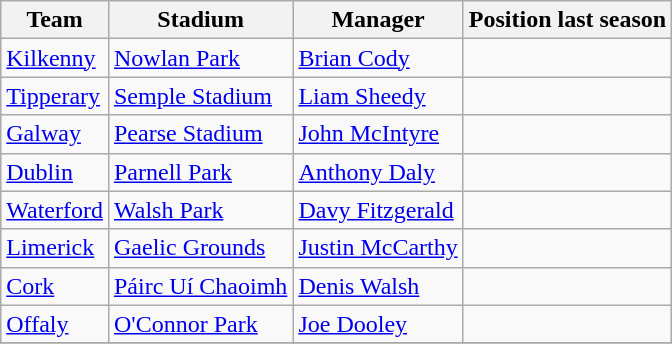<table class="wikitable sortable" style="text-align: left;">
<tr>
<th>Team</th>
<th>Stadium</th>
<th>Manager</th>
<th>Position last season</th>
</tr>
<tr>
<td><a href='#'>Kilkenny</a></td>
<td><a href='#'>Nowlan Park</a></td>
<td><a href='#'>Brian Cody</a></td>
<td></td>
</tr>
<tr>
<td><a href='#'>Tipperary</a></td>
<td><a href='#'>Semple Stadium</a></td>
<td><a href='#'>Liam Sheedy</a></td>
<td></td>
</tr>
<tr>
<td><a href='#'>Galway</a></td>
<td><a href='#'>Pearse Stadium</a></td>
<td><a href='#'>John McIntyre</a></td>
<td></td>
</tr>
<tr>
<td><a href='#'>Dublin</a></td>
<td><a href='#'>Parnell Park</a></td>
<td><a href='#'>Anthony Daly</a></td>
<td></td>
</tr>
<tr>
<td><a href='#'>Waterford</a></td>
<td><a href='#'>Walsh Park</a></td>
<td><a href='#'>Davy Fitzgerald</a></td>
<td></td>
</tr>
<tr>
<td><a href='#'>Limerick</a></td>
<td><a href='#'>Gaelic Grounds</a></td>
<td><a href='#'>Justin McCarthy</a></td>
<td></td>
</tr>
<tr>
<td><a href='#'>Cork</a></td>
<td><a href='#'>Páirc Uí Chaoimh</a></td>
<td><a href='#'>Denis Walsh</a></td>
<td></td>
</tr>
<tr>
<td><a href='#'>Offaly</a></td>
<td><a href='#'>O'Connor Park</a></td>
<td><a href='#'>Joe Dooley</a></td>
<td></td>
</tr>
<tr>
</tr>
</table>
